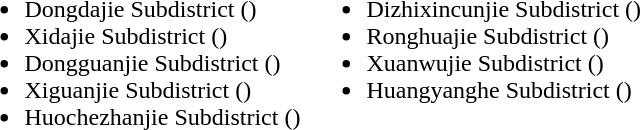<table>
<tr>
<td valign="top"><br><ul><li>Dongdajie Subdistrict ()</li><li>Xidajie Subdistrict ()</li><li>Dongguanjie Subdistrict ()</li><li>Xiguanjie Subdistrict ()</li><li>Huochezhanjie Subdistrict ()</li></ul></td>
<td valign="top"><br><ul><li>Dizhixincunjie Subdistrict ()</li><li>Ronghuajie Subdistrict ()</li><li>Xuanwujie Subdistrict ()</li><li>Huangyanghe Subdistrict ()</li></ul></td>
</tr>
</table>
